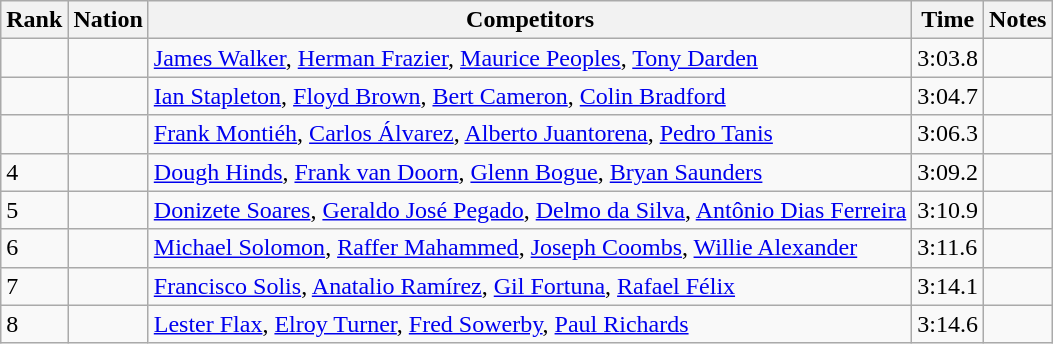<table class="wikitable sortable">
<tr>
<th>Rank</th>
<th>Nation</th>
<th>Competitors</th>
<th>Time</th>
<th>Notes</th>
</tr>
<tr>
<td></td>
<td></td>
<td><a href='#'>James Walker</a>, <a href='#'>Herman Frazier</a>, <a href='#'>Maurice Peoples</a>, <a href='#'>Tony Darden</a></td>
<td>3:03.8</td>
<td></td>
</tr>
<tr>
<td></td>
<td></td>
<td><a href='#'>Ian Stapleton</a>, <a href='#'>Floyd Brown</a>, <a href='#'>Bert Cameron</a>, <a href='#'>Colin Bradford</a></td>
<td>3:04.7</td>
<td></td>
</tr>
<tr>
<td></td>
<td></td>
<td><a href='#'>Frank Montiéh</a>, <a href='#'>Carlos Álvarez</a>, <a href='#'>Alberto Juantorena</a>, <a href='#'>Pedro Tanis</a></td>
<td>3:06.3</td>
<td></td>
</tr>
<tr>
<td>4</td>
<td></td>
<td><a href='#'>Dough Hinds</a>, <a href='#'>Frank van Doorn</a>, <a href='#'>Glenn Bogue</a>, <a href='#'>Bryan Saunders</a></td>
<td>3:09.2</td>
<td></td>
</tr>
<tr>
<td>5</td>
<td></td>
<td><a href='#'>Donizete Soares</a>, <a href='#'>Geraldo José Pegado</a>, <a href='#'>Delmo da Silva</a>, <a href='#'>Antônio Dias Ferreira</a></td>
<td>3:10.9</td>
<td></td>
</tr>
<tr>
<td>6</td>
<td></td>
<td><a href='#'>Michael Solomon</a>, <a href='#'>Raffer Mahammed</a>, <a href='#'>Joseph Coombs</a>, <a href='#'>Willie Alexander</a></td>
<td>3:11.6</td>
<td></td>
</tr>
<tr>
<td>7</td>
<td></td>
<td><a href='#'>Francisco Solis</a>, <a href='#'>Anatalio Ramírez</a>, <a href='#'>Gil Fortuna</a>, <a href='#'>Rafael Félix</a></td>
<td>3:14.1</td>
<td></td>
</tr>
<tr>
<td>8</td>
<td></td>
<td><a href='#'>Lester Flax</a>, <a href='#'>Elroy Turner</a>, <a href='#'>Fred Sowerby</a>, <a href='#'>Paul Richards</a></td>
<td>3:14.6</td>
<td></td>
</tr>
</table>
